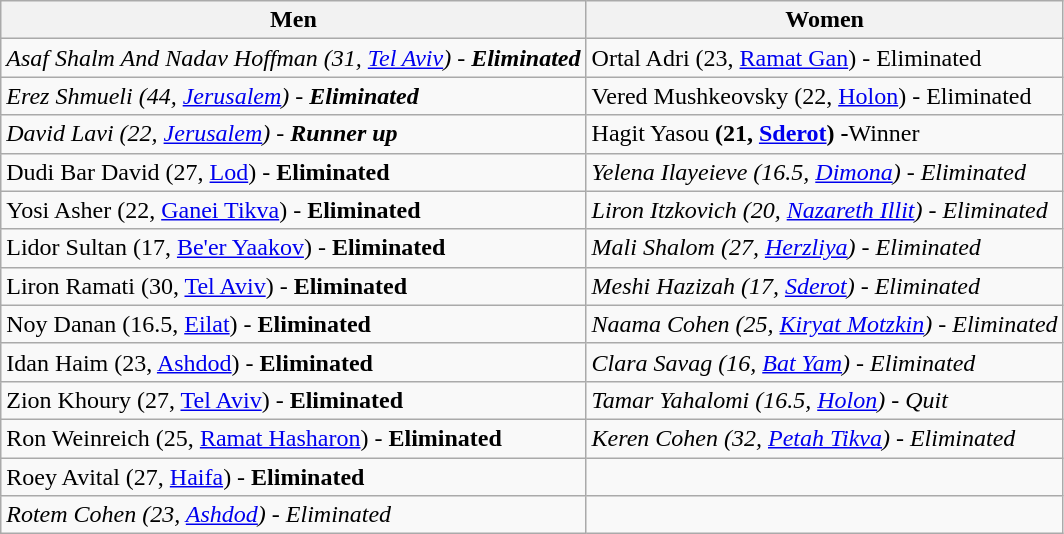<table class="wikitable">
<tr>
<th>Men</th>
<th>Women</th>
</tr>
<tr>
<td><em>Asaf Shalm And Nadav Hoffman (31, <a href='#'>Tel Aviv</a>) - <strong>Eliminated<strong><em></td>
<td></em>Ortal Adri (23, <a href='#'>Ramat Gan</a>) - </strong>Eliminated</em></strong></td>
</tr>
<tr>
<td><em>Erez Shmueli (44, <a href='#'>Jerusalem</a>) - <strong>Eliminated<strong><em></td>
<td></em>Vered Mushkeovsky (22, <a href='#'>Holon</a>) - </strong>Eliminated</em></strong></td>
</tr>
<tr>
<td><em>David Lavi (22, <a href='#'>Jerusalem</a>) - <strong>Runner up<strong><em></td>
<td></strong>Hagit Yasou<strong> (21, <a href='#'>Sderot</a>) -</strong>Winner</em></strong></td>
</tr>
<tr>
<td></em>Dudi Bar David (27, <a href='#'>Lod</a>) - <strong>Eliminated<strong><em></td>
<td><em>Yelena Ilayeieve (16.5, <a href='#'>Dimona</a>) - </strong>Eliminated</em></strong></td>
</tr>
<tr>
<td></em>Yosi Asher (22, <a href='#'>Ganei Tikva</a>) - <strong>Eliminated<strong><em></td>
<td><em>Liron Itzkovich (20, <a href='#'>Nazareth Illit</a>) - </strong>Eliminated</em></strong></td>
</tr>
<tr>
<td></em>Lidor Sultan (17, <a href='#'>Be'er Yaakov</a>) - <strong>Eliminated<strong><em></td>
<td><em>Mali Shalom (27, <a href='#'>Herzliya</a>) - </strong>Eliminated</em></strong></td>
</tr>
<tr>
<td></em>Liron Ramati (30, <a href='#'>Tel Aviv</a>) - <strong>Eliminated<strong><em></td>
<td><em>Meshi Hazizah (17, <a href='#'>Sderot</a>) - </strong>Eliminated</em></strong></td>
</tr>
<tr>
<td></em>Noy Danan (16.5, <a href='#'>Eilat</a>) - <strong>Eliminated<strong><em></td>
<td><em>Naama Cohen (25, <a href='#'>Kiryat Motzkin</a>) - </strong>Eliminated</em></strong></td>
</tr>
<tr>
<td></em>Idan Haim (23, <a href='#'>Ashdod</a>) - <strong>Eliminated<strong><em></td>
<td><em>Clara Savag (16, <a href='#'>Bat Yam</a>) - </strong>Eliminated</em></strong></td>
</tr>
<tr>
<td></em>Zion Khoury (27, <a href='#'>Tel Aviv</a>) - <strong>Eliminated<strong><em></td>
<td><em>Tamar Yahalomi (16.5, <a href='#'>Holon</a>) - </strong>Quit</em></strong></td>
</tr>
<tr>
<td></em>Ron Weinreich (25, <a href='#'>Ramat Hasharon</a>) - <strong>Eliminated<strong><em></td>
<td><em>Keren Cohen (32, <a href='#'>Petah Tikva</a>) - </strong>Eliminated</em></strong></td>
</tr>
<tr>
<td></em>Roey Avital (27, <a href='#'>Haifa</a>) - <strong>Eliminated<strong><em></td>
<td></td>
</tr>
<tr>
<td><em>Rotem Cohen (23, <a href='#'>Ashdod</a>) - </strong>Eliminated</em></strong></td>
<td></td>
</tr>
</table>
